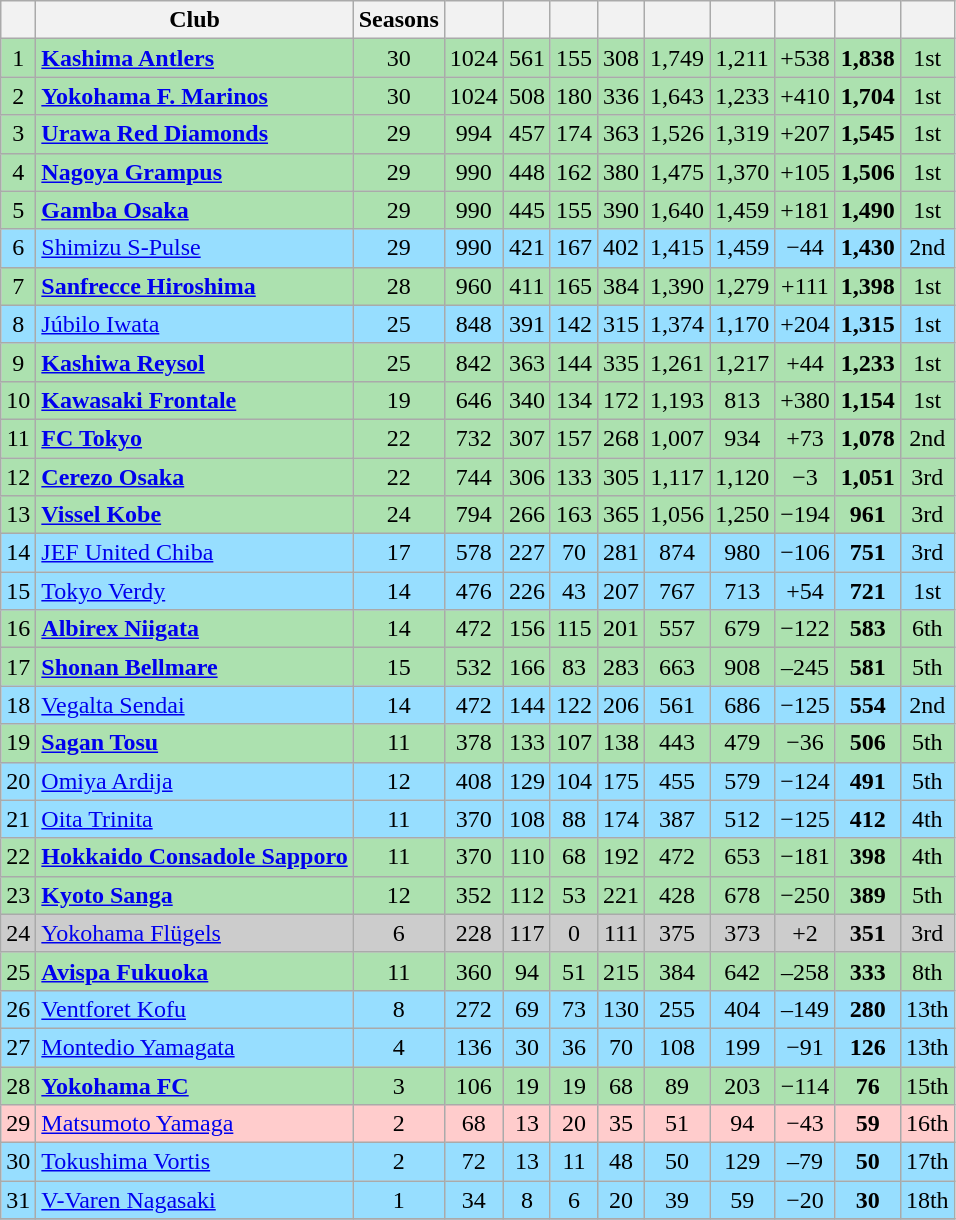<table class="wikitable sortable" style="text-align:center">
<tr>
<th></th>
<th>Club</th>
<th>Seasons</th>
<th></th>
<th></th>
<th></th>
<th></th>
<th></th>
<th></th>
<th></th>
<th></th>
<th></th>
</tr>
<tr style="background:#ace1af">
<td>1</td>
<td align=left><strong><a href='#'>Kashima Antlers</a></strong></td>
<td>30</td>
<td>1024</td>
<td>561</td>
<td>155</td>
<td>308</td>
<td>1,749</td>
<td>1,211</td>
<td>+538</td>
<td><strong>1,838</strong></td>
<td>1st</td>
</tr>
<tr style="background:#ace1af">
<td>2</td>
<td align=left><strong><a href='#'>Yokohama F. Marinos</a></strong></td>
<td>30</td>
<td>1024</td>
<td>508</td>
<td>180</td>
<td>336</td>
<td>1,643</td>
<td>1,233</td>
<td>+410</td>
<td><strong>1,704</strong></td>
<td>1st</td>
</tr>
<tr style="background:#ace1af">
<td>3</td>
<td align=left><strong><a href='#'>Urawa Red Diamonds</a></strong></td>
<td>29</td>
<td>994</td>
<td>457</td>
<td>174</td>
<td>363</td>
<td>1,526</td>
<td>1,319</td>
<td>+207</td>
<td><strong>1,545</strong></td>
<td>1st</td>
</tr>
<tr style="background:#ace1af">
<td>4</td>
<td align=left><strong><a href='#'>Nagoya Grampus</a></strong></td>
<td>29</td>
<td>990</td>
<td>448</td>
<td>162</td>
<td>380</td>
<td>1,475</td>
<td>1,370</td>
<td>+105</td>
<td><strong>1,506</strong></td>
<td>1st</td>
</tr>
<tr style="background:#ace1af">
<td>5</td>
<td align=left><strong><a href='#'>Gamba Osaka</a></strong></td>
<td>29</td>
<td>990</td>
<td>445</td>
<td>155</td>
<td>390</td>
<td>1,640</td>
<td>1,459</td>
<td>+181</td>
<td><strong>1,490</strong></td>
<td>1st</td>
</tr>
<tr style="background:#97DEFF">
<td>6</td>
<td align=left><a href='#'>Shimizu S-Pulse</a></td>
<td>29</td>
<td>990</td>
<td>421</td>
<td>167</td>
<td>402</td>
<td>1,415</td>
<td>1,459</td>
<td>−44</td>
<td><strong>1,430</strong></td>
<td>2nd</td>
</tr>
<tr style="background:#ace1af">
<td>7</td>
<td align=left><strong><a href='#'>Sanfrecce Hiroshima</a></strong></td>
<td>28</td>
<td>960</td>
<td>411</td>
<td>165</td>
<td>384</td>
<td>1,390</td>
<td>1,279</td>
<td>+111</td>
<td><strong>1,398</strong></td>
<td>1st</td>
</tr>
<tr style="background:#97DEFF">
<td>8</td>
<td align=left><a href='#'>Júbilo Iwata</a></td>
<td>25</td>
<td>848</td>
<td>391</td>
<td>142</td>
<td>315</td>
<td>1,374</td>
<td>1,170</td>
<td>+204</td>
<td><strong>1,315</strong></td>
<td>1st</td>
</tr>
<tr style="background:#ace1af">
<td>9</td>
<td align=left><strong><a href='#'>Kashiwa Reysol</a></strong></td>
<td>25</td>
<td>842</td>
<td>363</td>
<td>144</td>
<td>335</td>
<td>1,261</td>
<td>1,217</td>
<td>+44</td>
<td><strong>1,233</strong></td>
<td>1st</td>
</tr>
<tr style="background:#ace1af">
<td>10</td>
<td align=left><strong><a href='#'>Kawasaki Frontale</a></strong></td>
<td>19</td>
<td>646</td>
<td>340</td>
<td>134</td>
<td>172</td>
<td>1,193</td>
<td>813</td>
<td>+380</td>
<td><strong>1,154</strong></td>
<td>1st</td>
</tr>
<tr style="background:#ace1af">
<td>11</td>
<td align=left><strong><a href='#'>FC Tokyo</a></strong></td>
<td>22</td>
<td>732</td>
<td>307</td>
<td>157</td>
<td>268</td>
<td>1,007</td>
<td>934</td>
<td>+73</td>
<td><strong>1,078</strong></td>
<td>2nd</td>
</tr>
<tr style="background:#ace1af">
<td>12</td>
<td align=left><strong><a href='#'>Cerezo Osaka</a></strong></td>
<td>22</td>
<td>744</td>
<td>306</td>
<td>133</td>
<td>305</td>
<td>1,117</td>
<td>1,120</td>
<td>−3</td>
<td><strong>1,051</strong></td>
<td>3rd</td>
</tr>
<tr style="background:#ace1af">
<td>13</td>
<td align=left><strong><a href='#'>Vissel Kobe</a></strong></td>
<td>24</td>
<td>794</td>
<td>266</td>
<td>163</td>
<td>365</td>
<td>1,056</td>
<td>1,250</td>
<td>−194</td>
<td><strong>961</strong></td>
<td>3rd</td>
</tr>
<tr style="background:#97DEFF">
<td>14</td>
<td align=left><a href='#'>JEF United Chiba</a></td>
<td>17</td>
<td>578</td>
<td>227</td>
<td>70</td>
<td>281</td>
<td>874</td>
<td>980</td>
<td>−106</td>
<td><strong>751</strong></td>
<td>3rd</td>
</tr>
<tr style="background:#97DEFF">
<td>15</td>
<td align=left><a href='#'>Tokyo Verdy</a></td>
<td>14</td>
<td>476</td>
<td>226</td>
<td>43</td>
<td>207</td>
<td>767</td>
<td>713</td>
<td>+54</td>
<td><strong>721</strong></td>
<td>1st</td>
</tr>
<tr style="background:#ace1af">
<td>16</td>
<td align=left><strong><a href='#'>Albirex Niigata</a></strong></td>
<td>14</td>
<td>472</td>
<td>156</td>
<td>115</td>
<td>201</td>
<td>557</td>
<td>679</td>
<td>−122</td>
<td><strong>583</strong></td>
<td>6th</td>
</tr>
<tr style="background:#ace1af">
<td>17</td>
<td align=left><strong><a href='#'>Shonan Bellmare</a></strong></td>
<td>15</td>
<td>532</td>
<td>166</td>
<td>83</td>
<td>283</td>
<td>663</td>
<td>908</td>
<td>–245</td>
<td><strong>581</strong></td>
<td>5th</td>
</tr>
<tr style="background:#97DEFF">
<td>18</td>
<td align=left><a href='#'>Vegalta Sendai</a></td>
<td>14</td>
<td>472</td>
<td>144</td>
<td>122</td>
<td>206</td>
<td>561</td>
<td>686</td>
<td>−125</td>
<td><strong>554</strong></td>
<td>2nd</td>
</tr>
<tr style="background:#ace1af">
<td>19</td>
<td align=left><strong><a href='#'>Sagan Tosu</a></strong></td>
<td>11</td>
<td>378</td>
<td>133</td>
<td>107</td>
<td>138</td>
<td>443</td>
<td>479</td>
<td>−36</td>
<td><strong>506</strong></td>
<td>5th</td>
</tr>
<tr style="background:#97DEFF">
<td>20</td>
<td align=left><a href='#'>Omiya Ardija</a></td>
<td>12</td>
<td>408</td>
<td>129</td>
<td>104</td>
<td>175</td>
<td>455</td>
<td>579</td>
<td>−124</td>
<td><strong>491</strong></td>
<td>5th</td>
</tr>
<tr style="background:#97DEFF">
<td>21</td>
<td align=left><a href='#'>Oita Trinita</a></td>
<td>11</td>
<td>370</td>
<td>108</td>
<td>88</td>
<td>174</td>
<td>387</td>
<td>512</td>
<td>−125</td>
<td><strong>412</strong></td>
<td>4th</td>
</tr>
<tr style="background:#ace1af">
<td>22</td>
<td align=left><strong><a href='#'>Hokkaido Consadole Sapporo</a></strong></td>
<td>11</td>
<td>370</td>
<td>110</td>
<td>68</td>
<td>192</td>
<td>472</td>
<td>653</td>
<td>−181</td>
<td><strong>398</strong></td>
<td>4th</td>
</tr>
<tr style="background:#ace1af">
<td>23</td>
<td align=left><strong><a href='#'>Kyoto Sanga</a></strong></td>
<td>12</td>
<td>352</td>
<td>112</td>
<td>53</td>
<td>221</td>
<td>428</td>
<td>678</td>
<td>−250</td>
<td><strong>389</strong></td>
<td>5th</td>
</tr>
<tr style="background:#cccccc">
<td>24</td>
<td align=left><a href='#'>Yokohama Flügels</a></td>
<td>6</td>
<td>228</td>
<td>117</td>
<td>0</td>
<td>111</td>
<td>375</td>
<td>373</td>
<td>+2</td>
<td><strong>351</strong></td>
<td>3rd</td>
</tr>
<tr style="background:#ace1af">
<td>25</td>
<td align=left><strong><a href='#'>Avispa Fukuoka</a></strong></td>
<td>11</td>
<td>360</td>
<td>94</td>
<td>51</td>
<td>215</td>
<td>384</td>
<td>642</td>
<td>–258</td>
<td><strong>333</strong></td>
<td>8th</td>
</tr>
<tr style="background:#97DEFF">
<td>26</td>
<td align=left><a href='#'>Ventforet Kofu</a></td>
<td>8</td>
<td>272</td>
<td>69</td>
<td>73</td>
<td>130</td>
<td>255</td>
<td>404</td>
<td>–149</td>
<td><strong>280</strong></td>
<td>13th</td>
</tr>
<tr style="background:#97DEFF">
<td>27</td>
<td align=left><a href='#'>Montedio Yamagata</a></td>
<td>4</td>
<td>136</td>
<td>30</td>
<td>36</td>
<td>70</td>
<td>108</td>
<td>199</td>
<td>−91</td>
<td><strong>126</strong></td>
<td>13th</td>
</tr>
<tr style="background:#ace1af">
<td>28</td>
<td align=left><strong><a href='#'>Yokohama FC</a></strong></td>
<td>3</td>
<td>106</td>
<td>19</td>
<td>19</td>
<td>68</td>
<td>89</td>
<td>203</td>
<td>−114</td>
<td><strong>76</strong></td>
<td>15th</td>
</tr>
<tr style="background:#FFCCCC">
<td>29</td>
<td align=left><a href='#'>Matsumoto Yamaga</a></td>
<td>2</td>
<td>68</td>
<td>13</td>
<td>20</td>
<td>35</td>
<td>51</td>
<td>94</td>
<td>−43</td>
<td><strong>59</strong></td>
<td>16th</td>
</tr>
<tr style="background:#97DEFF">
<td>30</td>
<td align=left><a href='#'>Tokushima Vortis</a></td>
<td>2</td>
<td>72</td>
<td>13</td>
<td>11</td>
<td>48</td>
<td>50</td>
<td>129</td>
<td>–79</td>
<td><strong>50</strong></td>
<td>17th</td>
</tr>
<tr style="background:#97DEFF">
<td>31</td>
<td align=left><a href='#'>V-Varen Nagasaki</a></td>
<td>1</td>
<td>34</td>
<td>8</td>
<td>6</td>
<td>20</td>
<td>39</td>
<td>59</td>
<td>−20</td>
<td><strong>30</strong></td>
<td>18th</td>
</tr>
<tr>
</tr>
</table>
